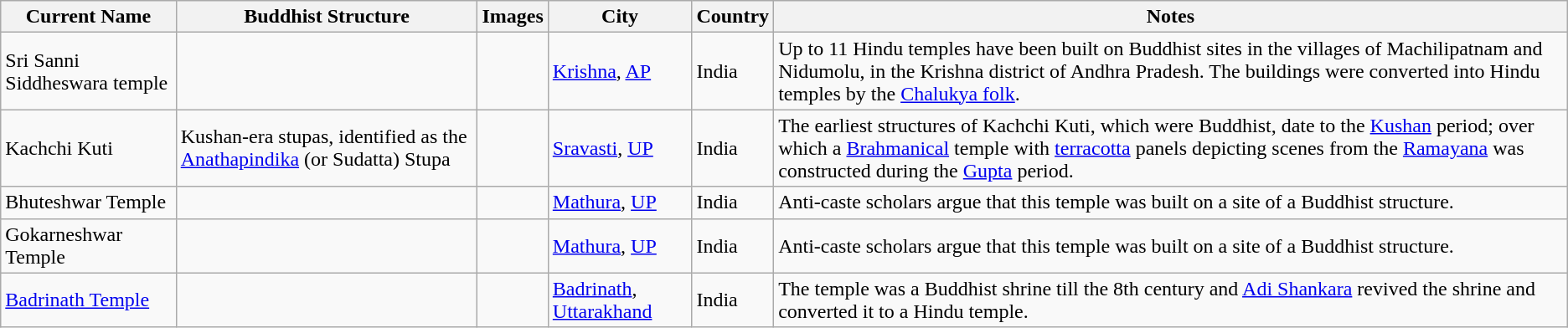<table class="wikitable plainrowheaders sortable" style="text-align:left;">
<tr>
<th><strong>Current Name</strong></th>
<th><strong>Buddhist Structure</strong></th>
<th><strong>Images</strong></th>
<th><strong>City</strong></th>
<th><strong>Country</strong></th>
<th><strong>Notes</strong></th>
</tr>
<tr>
<td>Sri Sanni Siddheswara temple</td>
<td></td>
<td></td>
<td><a href='#'>Krishna</a>, <a href='#'>AP</a></td>
<td>India</td>
<td>Up to 11 Hindu temples have been built on Buddhist sites in the villages of Machilipatnam and Nidumolu, in the Krishna district of Andhra Pradesh. The buildings were converted into Hindu temples by the <a href='#'>Chalukya folk</a>.</td>
</tr>
<tr>
<td>Kachchi Kuti</td>
<td>Kushan-era stupas, identified as the <a href='#'>Anathapindika</a> (or Sudatta) Stupa</td>
<td></td>
<td><a href='#'>Sravasti</a>, <a href='#'>UP</a></td>
<td>India</td>
<td>The earliest structures of Kachchi Kuti, which were Buddhist, date to the <a href='#'>Kushan</a> period; over which a <a href='#'>Brahmanical</a> temple with <a href='#'>terracotta</a> panels depicting scenes from the <a href='#'>Ramayana</a> was constructed during the <a href='#'>Gupta</a> period.</td>
</tr>
<tr>
<td>Bhuteshwar Temple</td>
<td></td>
<td></td>
<td><a href='#'>Mathura</a>, <a href='#'>UP</a></td>
<td>India</td>
<td>Anti-caste scholars argue that this temple was built on a site of a Buddhist structure.</td>
</tr>
<tr>
<td>Gokarneshwar Temple</td>
<td></td>
<td></td>
<td><a href='#'>Mathura</a>, <a href='#'>UP</a></td>
<td>India</td>
<td>Anti-caste scholars argue that this temple was built on a site of a Buddhist structure.</td>
</tr>
<tr>
<td><a href='#'>Badrinath Temple</a></td>
<td></td>
<td></td>
<td><a href='#'>Badrinath</a>, <a href='#'>Uttarakhand</a></td>
<td>India</td>
<td>The temple was a Buddhist shrine till the 8th century and <a href='#'>Adi Shankara</a> revived the shrine and converted it to a Hindu temple.</td>
</tr>
</table>
